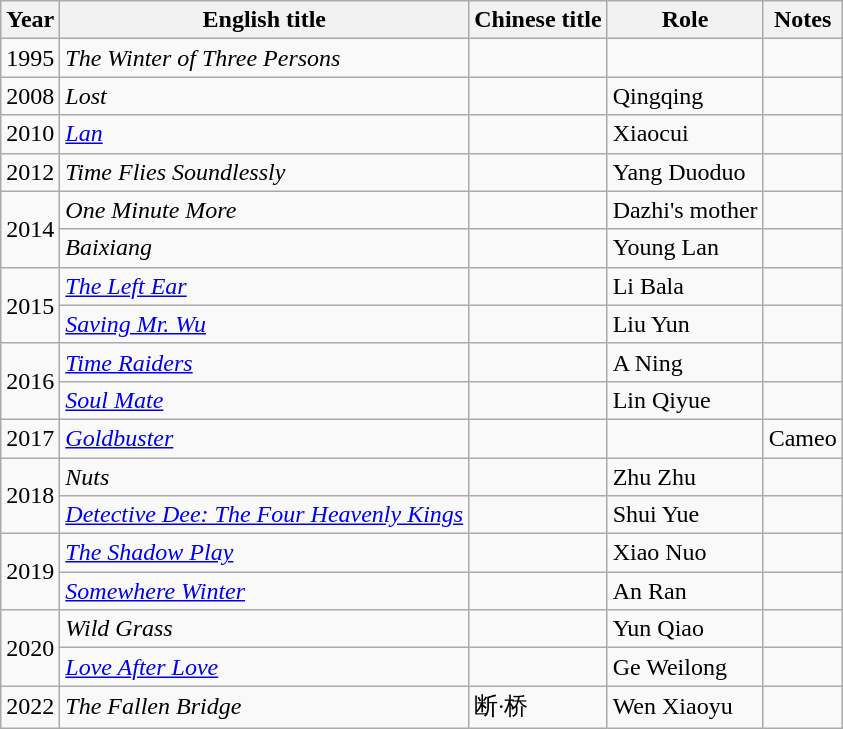<table class="wikitable">
<tr>
<th>Year</th>
<th>English title</th>
<th>Chinese title</th>
<th>Role</th>
<th>Notes</th>
</tr>
<tr>
<td>1995</td>
<td><em>The Winter of Three Persons</em></td>
<td></td>
<td></td>
<td></td>
</tr>
<tr>
<td>2008</td>
<td><em>Lost</em></td>
<td></td>
<td>Qingqing</td>
<td></td>
</tr>
<tr>
<td>2010</td>
<td><em><a href='#'>Lan</a></em></td>
<td></td>
<td>Xiaocui</td>
<td></td>
</tr>
<tr>
<td rowspan="1">2012</td>
<td><em>Time Flies Soundlessly</em></td>
<td></td>
<td>Yang Duoduo</td>
<td></td>
</tr>
<tr>
<td rowspan="2">2014</td>
<td><em>One Minute More</em></td>
<td></td>
<td>Dazhi's mother</td>
<td></td>
</tr>
<tr>
<td><em>Baixiang</em></td>
<td></td>
<td>Young Lan</td>
<td></td>
</tr>
<tr>
<td rowspan=2>2015</td>
<td><em><a href='#'>The Left Ear</a></em></td>
<td></td>
<td>Li Bala</td>
<td></td>
</tr>
<tr>
<td><em><a href='#'>Saving Mr. Wu</a></em></td>
<td></td>
<td>Liu Yun</td>
<td></td>
</tr>
<tr>
<td rowspan=2>2016</td>
<td><em><a href='#'>Time Raiders</a></em></td>
<td></td>
<td>A Ning</td>
<td></td>
</tr>
<tr>
<td><em><a href='#'>Soul Mate</a></em></td>
<td></td>
<td>Lin Qiyue</td>
<td></td>
</tr>
<tr>
<td rowspan="1">2017</td>
<td><em><a href='#'>Goldbuster</a></em></td>
<td></td>
<td></td>
<td>Cameo</td>
</tr>
<tr>
<td rowspan=2>2018</td>
<td><em>Nuts</em></td>
<td></td>
<td>Zhu Zhu</td>
<td></td>
</tr>
<tr>
<td><em><a href='#'>Detective Dee: The Four Heavenly Kings</a></em></td>
<td></td>
<td>Shui Yue</td>
<td></td>
</tr>
<tr>
<td rowspan=2>2019</td>
<td><em><a href='#'>The Shadow Play</a></em></td>
<td></td>
<td>Xiao Nuo</td>
<td></td>
</tr>
<tr>
<td><em><a href='#'>Somewhere Winter</a></em></td>
<td></td>
<td>An Ran</td>
<td></td>
</tr>
<tr>
<td rowspan=2>2020</td>
<td><em>Wild Grass</em></td>
<td></td>
<td>Yun Qiao</td>
<td></td>
</tr>
<tr>
<td><em><a href='#'>Love After Love</a></em></td>
<td></td>
<td>Ge Weilong</td>
<td></td>
</tr>
<tr>
<td>2022</td>
<td><em>The Fallen Bridge</em></td>
<td>断·桥</td>
<td>Wen Xiaoyu</td>
<td></td>
</tr>
</table>
